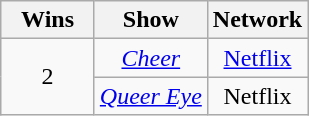<table class="wikitable floatleft" rowspan="3" style="text-align:center;" background: #f6e39c;>
<tr>
<th scope="col" style="width:55px;">Wins</th>
<th scope="col" style="text-align:center;">Show</th>
<th scope="col" style="text-align:center;">Network</th>
</tr>
<tr>
<td rowspan="2">2</td>
<td><em><a href='#'>Cheer</a></em></td>
<td><a href='#'>Netflix</a></td>
</tr>
<tr>
<td><em><a href='#'>Queer Eye</a></em></td>
<td>Netflix</td>
</tr>
</table>
